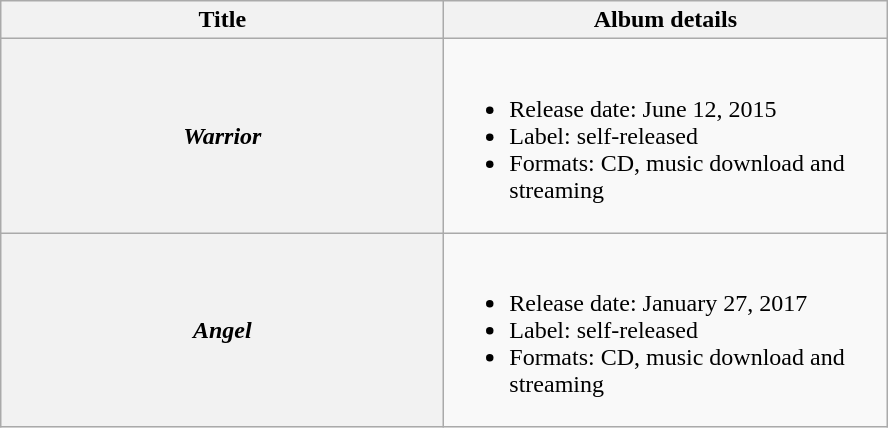<table class="wikitable plainrowheaders">
<tr>
<th style="width:18em;">Title</th>
<th style="width:18em;">Album details</th>
</tr>
<tr>
<th scope="row"><em>Warrior</em></th>
<td><br><ul><li>Release date: June 12, 2015</li><li>Label: self-released</li><li>Formats: CD, music download and streaming</li></ul></td>
</tr>
<tr>
<th scope="row"><em>Angel</em></th>
<td><br><ul><li>Release date: January 27, 2017</li><li>Label: self-released</li><li>Formats: CD, music download and streaming</li></ul></td>
</tr>
</table>
